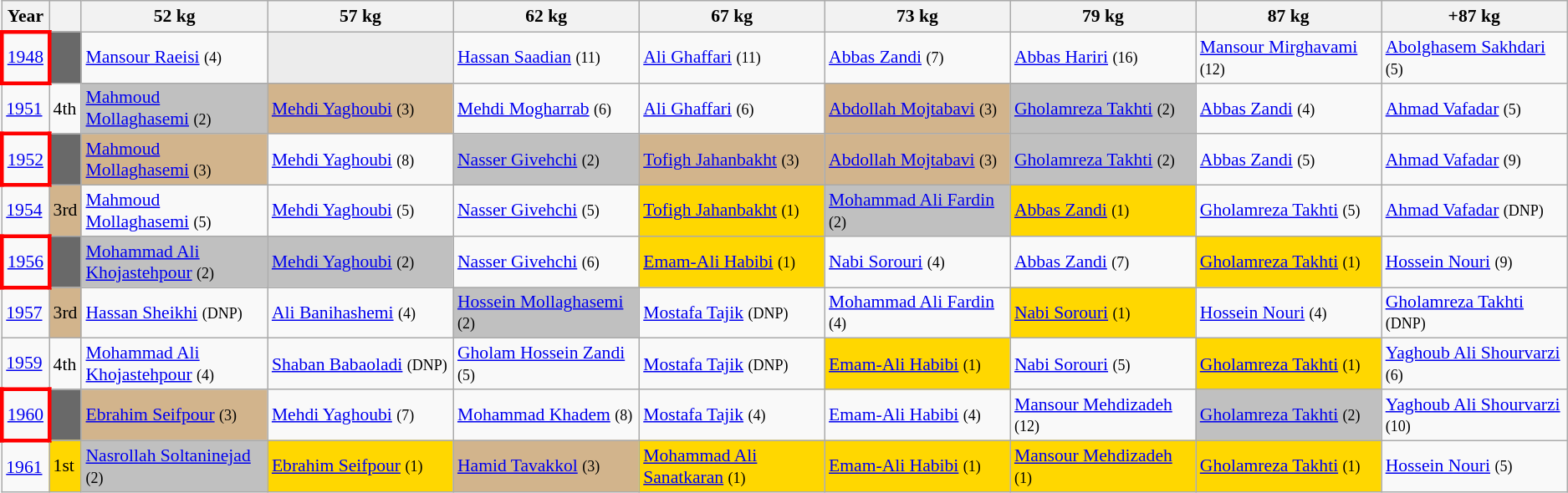<table class="wikitable" style="font-size: 90%">
<tr>
<th>Year</th>
<th></th>
<th width="12%">52 kg</th>
<th width="12%">57 kg</th>
<th width="12%">62 kg</th>
<th width="12%">67 kg</th>
<th width="12%">73 kg</th>
<th width="12%">79 kg</th>
<th width="12%">87 kg</th>
<th width="12%">+87 kg</th>
</tr>
<tr>
<td style="border: 3px solid red"><a href='#'>1948</a></td>
<td bgcolor=DimGray></td>
<td><a href='#'>Mansour Raeisi</a> <small>(4)</small></td>
<td align=center bgcolor=ececec><em></em></td>
<td><a href='#'>Hassan Saadian</a> <small>(11)</small></td>
<td><a href='#'>Ali Ghaffari</a> <small>(11)</small></td>
<td><a href='#'>Abbas Zandi</a> <small>(7)</small></td>
<td><a href='#'>Abbas Hariri</a> <small>(16)</small></td>
<td><a href='#'>Mansour Mirghavami</a> <small>(12)</small></td>
<td><a href='#'>Abolghasem Sakhdari</a> <small> (5)</small></td>
</tr>
<tr>
<td><a href='#'>1951</a></td>
<td>4th</td>
<td bgcolor="SILVER"><a href='#'>Mahmoud Mollaghasemi</a> <small>(2)</small></td>
<td bgcolor="TAN"><a href='#'>Mehdi Yaghoubi</a> <small>(3)</small></td>
<td><a href='#'>Mehdi Mogharrab</a> <small>(6)</small></td>
<td><a href='#'>Ali Ghaffari</a> <small>(6)</small></td>
<td bgcolor="TAN"><a href='#'>Abdollah Mojtabavi</a> <small>(3)</small></td>
<td bgcolor="SILVER"><a href='#'>Gholamreza Takhti</a> <small>(2)</small></td>
<td><a href='#'>Abbas Zandi</a> <small>(4)</small></td>
<td><a href='#'>Ahmad Vafadar</a> <small> (5)</small></td>
</tr>
<tr>
<td style="border: 3px solid red"><a href='#'>1952</a></td>
<td bgcolor=DimGray></td>
<td bgcolor="TAN"><a href='#'>Mahmoud Mollaghasemi</a> <small>(3)</small></td>
<td><a href='#'>Mehdi Yaghoubi</a> <small>(8)</small></td>
<td bgcolor="SILVER"><a href='#'>Nasser Givehchi</a> <small>(2)</small></td>
<td bgcolor="TAN"><a href='#'>Tofigh Jahanbakht</a> <small>(3)</small></td>
<td bgcolor="TAN"><a href='#'>Abdollah Mojtabavi</a> <small>(3)</small></td>
<td bgcolor="SILVER"><a href='#'>Gholamreza Takhti</a> <small>(2)</small></td>
<td><a href='#'>Abbas Zandi</a> <small>(5)</small></td>
<td><a href='#'>Ahmad Vafadar</a> <small> (9)</small></td>
</tr>
<tr>
<td><a href='#'>1954</a></td>
<td bgcolor="TAN">3rd</td>
<td><a href='#'>Mahmoud Mollaghasemi</a> <small>(5)</small></td>
<td><a href='#'>Mehdi Yaghoubi</a> <small>(5)</small></td>
<td><a href='#'>Nasser Givehchi</a> <small>(5)</small></td>
<td bgcolor="GOLD"><a href='#'>Tofigh Jahanbakht</a> <small>(1)</small></td>
<td bgcolor="SILVER"><a href='#'>Mohammad Ali Fardin</a> <small>(2)</small></td>
<td bgcolor="GOLD"><a href='#'>Abbas Zandi</a> <small>(1)</small></td>
<td><a href='#'>Gholamreza Takhti</a> <small>(5)</small></td>
<td><a href='#'>Ahmad Vafadar</a> <small> (DNP)</small></td>
</tr>
<tr>
<td style="border: 3px solid red"><a href='#'>1956</a></td>
<td bgcolor=DimGray></td>
<td bgcolor="SILVER"><a href='#'>Mohammad Ali Khojastehpour</a> <small>(2)</small></td>
<td bgcolor="SILVER"><a href='#'>Mehdi Yaghoubi</a> <small>(2)</small></td>
<td><a href='#'>Nasser Givehchi</a> <small>(6)</small></td>
<td bgcolor="GOLD"><a href='#'>Emam-Ali Habibi</a> <small>(1)</small></td>
<td><a href='#'>Nabi Sorouri</a> <small>(4)</small></td>
<td><a href='#'>Abbas Zandi</a> <small>(7)</small></td>
<td bgcolor="GOLD"><a href='#'>Gholamreza Takhti</a> <small>(1) </small></td>
<td><a href='#'>Hossein Nouri</a> <small> (9)</small></td>
</tr>
<tr>
<td><a href='#'>1957</a></td>
<td bgcolor="TAN">3rd</td>
<td><a href='#'>Hassan Sheikhi</a> <small>(DNP)</small></td>
<td><a href='#'>Ali Banihashemi</a> <small>(4)</small></td>
<td bgcolor="SILVER"><a href='#'>Hossein Mollaghasemi</a> <small>(2)</small></td>
<td><a href='#'>Mostafa Tajik</a> <small> (DNP)</small></td>
<td><a href='#'>Mohammad Ali Fardin</a> <small>(4)</small></td>
<td bgcolor="GOLD"><a href='#'>Nabi Sorouri</a> <small>(1)</small></td>
<td><a href='#'>Hossein Nouri</a> <small>(4)</small></td>
<td><a href='#'>Gholamreza Takhti</a> <small>(DNP)</small></td>
</tr>
<tr>
<td><a href='#'>1959</a></td>
<td>4th</td>
<td><a href='#'>Mohammad Ali Khojastehpour</a> <small>(4)</small></td>
<td><a href='#'>Shaban Babaoladi</a> <small>(DNP)</small></td>
<td><a href='#'>Gholam Hossein Zandi</a> <small>(5)</small></td>
<td><a href='#'>Mostafa Tajik</a> <small>(DNP)</small></td>
<td bgcolor="GOLD"><a href='#'>Emam-Ali Habibi</a> <small>(1)</small></td>
<td><a href='#'>Nabi Sorouri</a> <small>(5)</small></td>
<td bgcolor="GOLD"><a href='#'>Gholamreza Takhti</a> <small>(1)</small></td>
<td><a href='#'>Yaghoub Ali Shourvarzi</a> <small>(6)</small></td>
</tr>
<tr>
<td style="border: 3px solid red"><a href='#'>1960</a></td>
<td bgcolor=DimGray></td>
<td bgcolor="TAN"><a href='#'>Ebrahim Seifpour</a> <small>(3)</small></td>
<td><a href='#'>Mehdi Yaghoubi</a> <small>(7)</small></td>
<td><a href='#'>Mohammad Khadem</a> <small>(8)</small></td>
<td><a href='#'>Mostafa Tajik</a> <small>(4)</small></td>
<td><a href='#'>Emam-Ali Habibi</a> <small>(4)</small></td>
<td><a href='#'>Mansour Mehdizadeh</a> <small>(12)</small></td>
<td bgcolor="SILVER"><a href='#'>Gholamreza Takhti</a> <small>(2) </small></td>
<td><a href='#'>Yaghoub Ali Shourvarzi</a> <small> (10)</small></td>
</tr>
<tr>
<td><a href='#'>1961</a></td>
<td bgcolor="GOLD">1st</td>
<td bgcolor="SILVER"><a href='#'>Nasrollah Soltaninejad</a> <small>(2)</small></td>
<td bgcolor="GOLD"><a href='#'>Ebrahim Seifpour</a> <small>(1)</small></td>
<td bgcolor="TAN"><a href='#'>Hamid Tavakkol</a> <small>(3)</small></td>
<td bgcolor="GOLD"><a href='#'>Mohammad Ali Sanatkaran</a> <small>(1)</small></td>
<td bgcolor="GOLD"><a href='#'>Emam-Ali Habibi</a> <small>(1)</small></td>
<td bgcolor="GOLD"><a href='#'>Mansour Mehdizadeh</a> <small>(1)</small></td>
<td bgcolor="GOLD"><a href='#'>Gholamreza Takhti</a> <small>(1) </small></td>
<td><a href='#'>Hossein Nouri</a> <small> (5)</small></td>
</tr>
</table>
